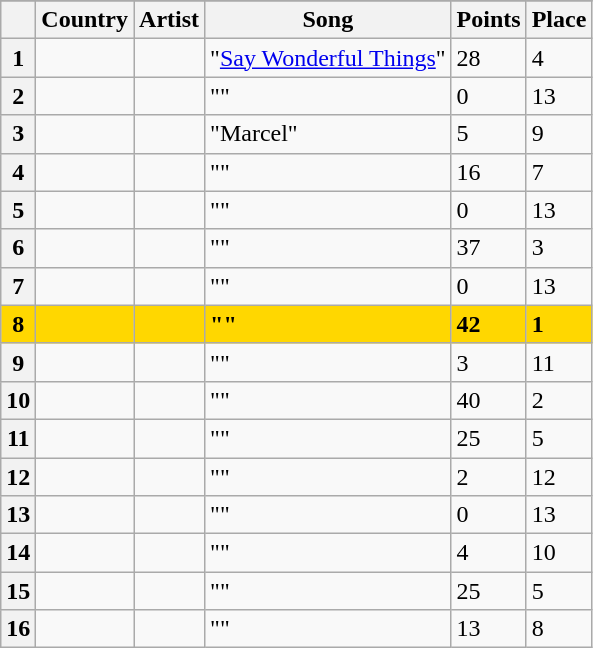<table class="sortable wikitable plainrowheaders">
<tr>
</tr>
<tr>
<th scope="col"></th>
<th scope="col">Country</th>
<th scope="col">Artist</th>
<th scope="col">Song</th>
<th scope="col" class="unsortable">Points</th>
<th scope="col">Place</th>
</tr>
<tr>
<th scope="row" style="text-align:center;">1</th>
<td></td>
<td></td>
<td>"<a href='#'>Say Wonderful Things</a>"</td>
<td>28</td>
<td>4</td>
</tr>
<tr>
<th scope="row" style="text-align:center;">2</th>
<td></td>
<td></td>
<td>""</td>
<td>0</td>
<td>13</td>
</tr>
<tr>
<th scope="row" style="text-align:center;">3</th>
<td></td>
<td></td>
<td>"Marcel"</td>
<td>5</td>
<td>9</td>
</tr>
<tr>
<th scope="row" style="text-align:center;">4</th>
<td></td>
<td></td>
<td>""</td>
<td>16</td>
<td>7</td>
</tr>
<tr>
<th scope="row" style="text-align:center;">5</th>
<td></td>
<td></td>
<td>""</td>
<td>0</td>
<td>13</td>
</tr>
<tr>
<th scope="row" style="text-align:center;">6</th>
<td></td>
<td></td>
<td>""</td>
<td>37</td>
<td>3</td>
</tr>
<tr>
<th scope="row" style="text-align:center;">7</th>
<td></td>
<td></td>
<td>""</td>
<td>0</td>
<td>13</td>
</tr>
<tr style="font-weight:bold; background:gold;">
<th scope="row" style="text-align:center; font-weight:bold; background:gold;">8</th>
<td></td>
<td></td>
<td>""</td>
<td>42</td>
<td>1</td>
</tr>
<tr>
<th scope="row" style="text-align:center;">9</th>
<td></td>
<td></td>
<td>""</td>
<td>3</td>
<td>11</td>
</tr>
<tr>
<th scope="row" style="text-align:center;">10</th>
<td></td>
<td></td>
<td>""</td>
<td>40</td>
<td>2</td>
</tr>
<tr>
<th scope="row" style="text-align:center;">11</th>
<td></td>
<td></td>
<td>""</td>
<td>25</td>
<td>5</td>
</tr>
<tr>
<th scope="row" style="text-align:center;">12</th>
<td></td>
<td></td>
<td>""</td>
<td>2</td>
<td>12</td>
</tr>
<tr>
<th scope="row" style="text-align:center;">13</th>
<td></td>
<td></td>
<td>""</td>
<td>0</td>
<td>13</td>
</tr>
<tr>
<th scope="row" style="text-align:center;">14</th>
<td></td>
<td></td>
<td>""</td>
<td>4</td>
<td>10</td>
</tr>
<tr>
<th scope="row" style="text-align:center;">15</th>
<td></td>
<td></td>
<td>""</td>
<td>25</td>
<td>5</td>
</tr>
<tr>
<th scope="row" style="text-align:center;">16</th>
<td></td>
<td></td>
<td>""</td>
<td>13</td>
<td>8</td>
</tr>
</table>
